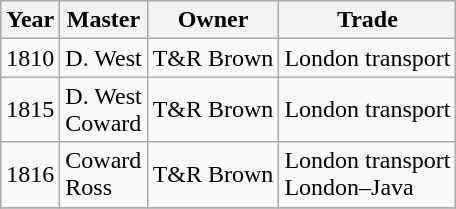<table class="sortable wikitable">
<tr>
<th>Year</th>
<th>Master</th>
<th>Owner</th>
<th>Trade</th>
</tr>
<tr>
<td>1810</td>
<td>D. West</td>
<td>T&R Brown</td>
<td>London transport</td>
</tr>
<tr>
<td>1815</td>
<td>D. West<br>Coward</td>
<td>T&R Brown</td>
<td>London transport</td>
</tr>
<tr>
<td>1816</td>
<td>Coward<br>Ross</td>
<td>T&R Brown</td>
<td>London transport<br>London–Java</td>
</tr>
<tr>
</tr>
</table>
